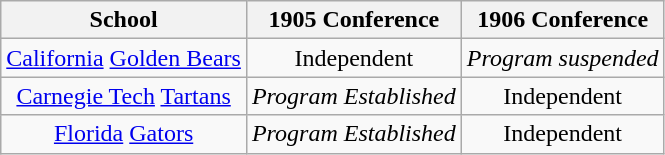<table class="wikitable sortable">
<tr>
<th>School</th>
<th>1905 Conference</th>
<th>1906 Conference</th>
</tr>
<tr style="text-align:center;">
<td><a href='#'>California</a> <a href='#'>Golden Bears</a></td>
<td>Independent</td>
<td><em>Program suspended</em></td>
</tr>
<tr style="text-align:center;">
<td><a href='#'>Carnegie Tech</a> <a href='#'>Tartans</a></td>
<td><em>Program Established</em></td>
<td>Independent</td>
</tr>
<tr style="text-align:center;">
<td><a href='#'>Florida</a> <a href='#'>Gators</a></td>
<td><em>Program Established</em></td>
<td>Independent</td>
</tr>
</table>
